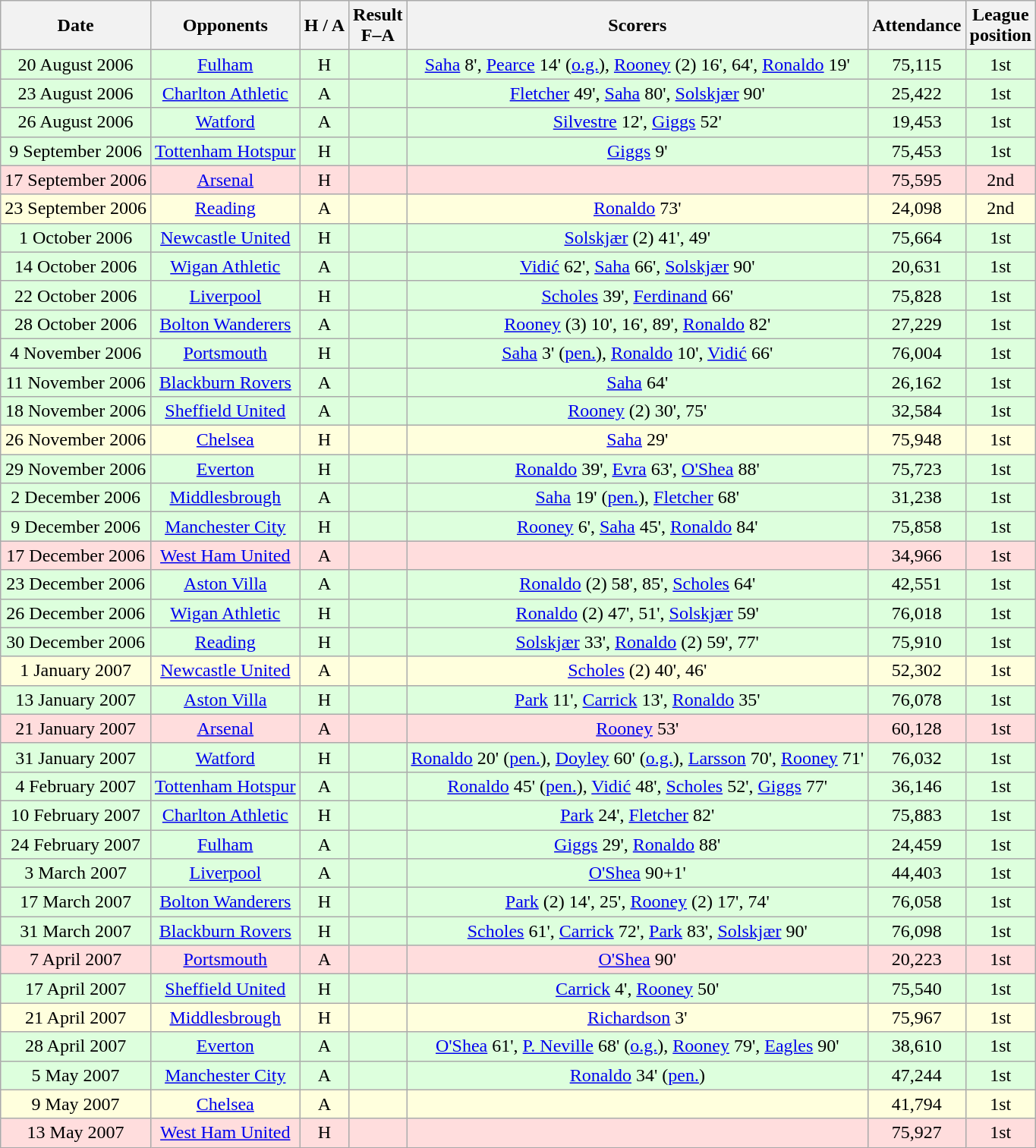<table class="wikitable" style="text-align:center">
<tr>
<th>Date</th>
<th>Opponents</th>
<th>H / A</th>
<th>Result<br>F–A</th>
<th>Scorers</th>
<th>Attendance</th>
<th>League<br>position</th>
</tr>
<tr bgcolor="#ddffdd">
<td>20 August 2006</td>
<td><a href='#'>Fulham</a></td>
<td>H</td>
<td></td>
<td><a href='#'>Saha</a> 8', <a href='#'>Pearce</a> 14' (<a href='#'>o.g.</a>), <a href='#'>Rooney</a> (2) 16', 64', <a href='#'>Ronaldo</a> 19'</td>
<td>75,115</td>
<td>1st</td>
</tr>
<tr bgcolor="#ddffdd">
<td>23 August 2006</td>
<td><a href='#'>Charlton Athletic</a></td>
<td>A</td>
<td></td>
<td><a href='#'>Fletcher</a> 49', <a href='#'>Saha</a> 80', <a href='#'>Solskjær</a> 90'</td>
<td>25,422</td>
<td>1st</td>
</tr>
<tr bgcolor="#ddffdd">
<td>26 August 2006</td>
<td><a href='#'>Watford</a></td>
<td>A</td>
<td></td>
<td><a href='#'>Silvestre</a> 12', <a href='#'>Giggs</a> 52'</td>
<td>19,453</td>
<td>1st</td>
</tr>
<tr bgcolor="#ddffdd">
<td>9 September 2006</td>
<td><a href='#'>Tottenham Hotspur</a></td>
<td>H</td>
<td></td>
<td><a href='#'>Giggs</a> 9'</td>
<td>75,453</td>
<td>1st</td>
</tr>
<tr bgcolor="#ffdddd">
<td>17 September 2006</td>
<td><a href='#'>Arsenal</a></td>
<td>H</td>
<td></td>
<td></td>
<td>75,595</td>
<td>2nd</td>
</tr>
<tr bgcolor="#ffffdd">
<td>23 September 2006</td>
<td><a href='#'>Reading</a></td>
<td>A</td>
<td></td>
<td><a href='#'>Ronaldo</a> 73'</td>
<td>24,098</td>
<td>2nd</td>
</tr>
<tr bgcolor="#ddffdd">
<td>1 October 2006</td>
<td><a href='#'>Newcastle United</a></td>
<td>H</td>
<td></td>
<td><a href='#'>Solskjær</a> (2) 41', 49'</td>
<td>75,664</td>
<td>1st</td>
</tr>
<tr bgcolor="#ddffdd">
<td>14 October 2006</td>
<td><a href='#'>Wigan Athletic</a></td>
<td>A</td>
<td></td>
<td><a href='#'>Vidić</a> 62', <a href='#'>Saha</a> 66', <a href='#'>Solskjær</a> 90'</td>
<td>20,631</td>
<td>1st</td>
</tr>
<tr bgcolor="#ddffdd">
<td>22 October 2006</td>
<td><a href='#'>Liverpool</a></td>
<td>H</td>
<td></td>
<td><a href='#'>Scholes</a> 39', <a href='#'>Ferdinand</a> 66'</td>
<td>75,828</td>
<td>1st</td>
</tr>
<tr bgcolor="#ddffdd">
<td>28 October 2006</td>
<td><a href='#'>Bolton Wanderers</a></td>
<td>A</td>
<td></td>
<td><a href='#'>Rooney</a> (3) 10', 16', 89', <a href='#'>Ronaldo</a> 82'</td>
<td>27,229</td>
<td>1st</td>
</tr>
<tr bgcolor="#ddffdd">
<td>4 November 2006</td>
<td><a href='#'>Portsmouth</a></td>
<td>H</td>
<td></td>
<td><a href='#'>Saha</a> 3' (<a href='#'>pen.</a>), <a href='#'>Ronaldo</a> 10', <a href='#'>Vidić</a> 66'</td>
<td>76,004</td>
<td>1st</td>
</tr>
<tr bgcolor="#ddffdd">
<td>11 November 2006</td>
<td><a href='#'>Blackburn Rovers</a></td>
<td>A</td>
<td></td>
<td><a href='#'>Saha</a> 64'</td>
<td>26,162</td>
<td>1st</td>
</tr>
<tr bgcolor="#ddffdd">
<td>18 November 2006</td>
<td><a href='#'>Sheffield United</a></td>
<td>A</td>
<td></td>
<td><a href='#'>Rooney</a> (2) 30', 75'</td>
<td>32,584</td>
<td>1st</td>
</tr>
<tr bgcolor="#ffffdd">
<td>26 November 2006</td>
<td><a href='#'>Chelsea</a></td>
<td>H</td>
<td></td>
<td><a href='#'>Saha</a> 29'</td>
<td>75,948</td>
<td>1st</td>
</tr>
<tr bgcolor="#ddffdd">
<td>29 November 2006</td>
<td><a href='#'>Everton</a></td>
<td>H</td>
<td></td>
<td><a href='#'>Ronaldo</a> 39', <a href='#'>Evra</a> 63', <a href='#'>O'Shea</a> 88'</td>
<td>75,723</td>
<td>1st</td>
</tr>
<tr bgcolor="#ddffdd">
<td>2 December 2006</td>
<td><a href='#'>Middlesbrough</a></td>
<td>A</td>
<td></td>
<td><a href='#'>Saha</a> 19' (<a href='#'>pen.</a>), <a href='#'>Fletcher</a> 68'</td>
<td>31,238</td>
<td>1st</td>
</tr>
<tr bgcolor="#ddffdd">
<td>9 December 2006</td>
<td><a href='#'>Manchester City</a></td>
<td>H</td>
<td></td>
<td><a href='#'>Rooney</a> 6', <a href='#'>Saha</a> 45', <a href='#'>Ronaldo</a> 84'</td>
<td>75,858</td>
<td>1st</td>
</tr>
<tr bgcolor="#ffdddd">
<td>17 December 2006</td>
<td><a href='#'>West Ham United</a></td>
<td>A</td>
<td></td>
<td></td>
<td>34,966</td>
<td>1st</td>
</tr>
<tr bgcolor="#ddffdd">
<td>23 December 2006</td>
<td><a href='#'>Aston Villa</a></td>
<td>A</td>
<td></td>
<td><a href='#'>Ronaldo</a> (2) 58', 85', <a href='#'>Scholes</a> 64'</td>
<td>42,551</td>
<td>1st</td>
</tr>
<tr bgcolor="#ddffdd">
<td>26 December 2006</td>
<td><a href='#'>Wigan Athletic</a></td>
<td>H</td>
<td></td>
<td><a href='#'>Ronaldo</a> (2) 47', 51', <a href='#'>Solskjær</a> 59'</td>
<td>76,018</td>
<td>1st</td>
</tr>
<tr bgcolor="#ddffdd">
<td>30 December 2006</td>
<td><a href='#'>Reading</a></td>
<td>H</td>
<td></td>
<td><a href='#'>Solskjær</a> 33', <a href='#'>Ronaldo</a> (2) 59', 77'</td>
<td>75,910</td>
<td>1st</td>
</tr>
<tr bgcolor="#ffffdd">
<td>1 January 2007</td>
<td><a href='#'>Newcastle United</a></td>
<td>A</td>
<td></td>
<td><a href='#'>Scholes</a> (2) 40', 46'</td>
<td>52,302</td>
<td>1st</td>
</tr>
<tr bgcolor="#ddffdd">
<td>13 January 2007</td>
<td><a href='#'>Aston Villa</a></td>
<td>H</td>
<td></td>
<td><a href='#'>Park</a> 11', <a href='#'>Carrick</a> 13', <a href='#'>Ronaldo</a> 35'</td>
<td>76,078</td>
<td>1st</td>
</tr>
<tr bgcolor="#ffdddd">
<td>21 January 2007</td>
<td><a href='#'>Arsenal</a></td>
<td>A</td>
<td></td>
<td><a href='#'>Rooney</a> 53'</td>
<td>60,128</td>
<td>1st</td>
</tr>
<tr bgcolor="#ddffdd">
<td>31 January 2007</td>
<td><a href='#'>Watford</a></td>
<td>H</td>
<td></td>
<td><a href='#'>Ronaldo</a> 20' (<a href='#'>pen.</a>), <a href='#'>Doyley</a> 60' (<a href='#'>o.g.</a>), <a href='#'>Larsson</a> 70', <a href='#'>Rooney</a> 71'</td>
<td>76,032</td>
<td>1st</td>
</tr>
<tr bgcolor="#ddffdd">
<td>4 February 2007</td>
<td><a href='#'>Tottenham Hotspur</a></td>
<td>A</td>
<td></td>
<td><a href='#'>Ronaldo</a> 45' (<a href='#'>pen.</a>), <a href='#'>Vidić</a> 48', <a href='#'>Scholes</a> 52', <a href='#'>Giggs</a> 77'</td>
<td>36,146</td>
<td>1st</td>
</tr>
<tr bgcolor="#ddffdd">
<td>10 February 2007</td>
<td><a href='#'>Charlton Athletic</a></td>
<td>H</td>
<td></td>
<td><a href='#'>Park</a> 24', <a href='#'>Fletcher</a> 82'</td>
<td>75,883</td>
<td>1st</td>
</tr>
<tr bgcolor="#ddffdd">
<td>24 February 2007</td>
<td><a href='#'>Fulham</a></td>
<td>A</td>
<td></td>
<td><a href='#'>Giggs</a> 29', <a href='#'>Ronaldo</a> 88'</td>
<td>24,459</td>
<td>1st</td>
</tr>
<tr bgcolor="#ddffdd">
<td>3 March 2007</td>
<td><a href='#'>Liverpool</a></td>
<td>A</td>
<td></td>
<td><a href='#'>O'Shea</a> 90+1'</td>
<td>44,403</td>
<td>1st</td>
</tr>
<tr bgcolor="#ddffdd">
<td>17 March 2007</td>
<td><a href='#'>Bolton Wanderers</a></td>
<td>H</td>
<td></td>
<td><a href='#'>Park</a> (2) 14', 25', <a href='#'>Rooney</a> (2) 17', 74'</td>
<td>76,058</td>
<td>1st</td>
</tr>
<tr bgcolor="#ddffdd">
<td>31 March 2007</td>
<td><a href='#'>Blackburn Rovers</a></td>
<td>H</td>
<td></td>
<td><a href='#'>Scholes</a> 61', <a href='#'>Carrick</a> 72', <a href='#'>Park</a> 83', <a href='#'>Solskjær</a> 90'</td>
<td>76,098</td>
<td>1st</td>
</tr>
<tr bgcolor="#ffdddd">
<td>7 April 2007</td>
<td><a href='#'>Portsmouth</a></td>
<td>A</td>
<td></td>
<td><a href='#'>O'Shea</a> 90'</td>
<td>20,223</td>
<td>1st</td>
</tr>
<tr bgcolor="#ddffdd">
<td>17 April 2007</td>
<td><a href='#'>Sheffield United</a></td>
<td>H</td>
<td></td>
<td><a href='#'>Carrick</a> 4', <a href='#'>Rooney</a> 50'</td>
<td>75,540</td>
<td>1st</td>
</tr>
<tr bgcolor="#ffffdd">
<td>21 April 2007</td>
<td><a href='#'>Middlesbrough</a></td>
<td>H</td>
<td></td>
<td><a href='#'>Richardson</a> 3'</td>
<td>75,967</td>
<td>1st</td>
</tr>
<tr bgcolor="#ddffdd">
<td>28 April 2007</td>
<td><a href='#'>Everton</a></td>
<td>A</td>
<td></td>
<td><a href='#'>O'Shea</a> 61', <a href='#'>P. Neville</a> 68' (<a href='#'>o.g.</a>), <a href='#'>Rooney</a> 79', <a href='#'>Eagles</a> 90'</td>
<td>38,610</td>
<td>1st</td>
</tr>
<tr bgcolor="#ddffdd">
<td>5 May 2007</td>
<td><a href='#'>Manchester City</a></td>
<td>A</td>
<td></td>
<td><a href='#'>Ronaldo</a> 34' (<a href='#'>pen.</a>)</td>
<td>47,244</td>
<td>1st</td>
</tr>
<tr bgcolor="#ffffdd">
<td>9 May 2007</td>
<td><a href='#'>Chelsea</a></td>
<td>A</td>
<td></td>
<td></td>
<td>41,794</td>
<td>1st</td>
</tr>
<tr bgcolor="#ffdddd">
<td>13 May 2007</td>
<td><a href='#'>West Ham United</a></td>
<td>H</td>
<td></td>
<td></td>
<td>75,927</td>
<td>1st</td>
</tr>
</table>
